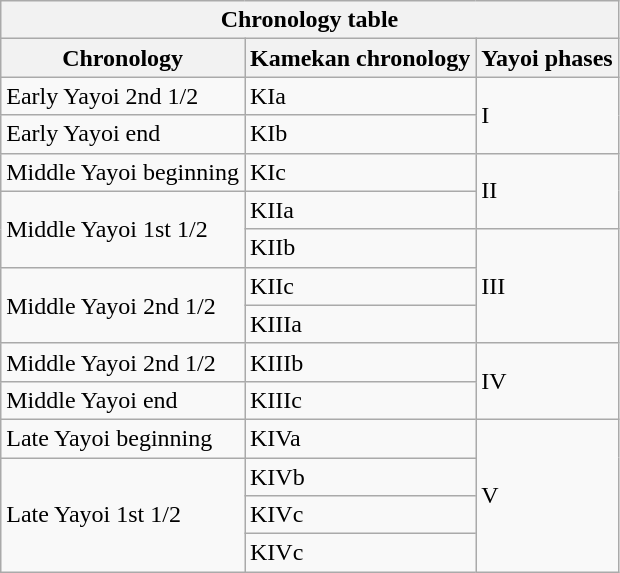<table class="wikitable">
<tr>
<th colspan="3">Chronology table</th>
</tr>
<tr>
<th>Chronology</th>
<th>Kamekan chronology</th>
<th>Yayoi phases</th>
</tr>
<tr>
<td>Early Yayoi 2nd 1/2</td>
<td>KIa</td>
<td rowspan="2">I</td>
</tr>
<tr>
<td>Early Yayoi end</td>
<td>KIb</td>
</tr>
<tr>
<td>Middle Yayoi beginning</td>
<td>KIc</td>
<td rowspan="2">II</td>
</tr>
<tr>
<td rowspan="2">Middle Yayoi 1st 1/2</td>
<td>KIIa</td>
</tr>
<tr>
<td>KIIb</td>
<td rowspan="3">III</td>
</tr>
<tr>
<td rowspan="2">Middle Yayoi 2nd 1/2</td>
<td>KIIc</td>
</tr>
<tr>
<td>KIIIa</td>
</tr>
<tr>
<td>Middle Yayoi 2nd 1/2</td>
<td>KIIIb</td>
<td rowspan="2">IV</td>
</tr>
<tr>
<td>Middle Yayoi end</td>
<td>KIIIc</td>
</tr>
<tr>
<td>Late Yayoi beginning</td>
<td>KIVa</td>
<td rowspan="4">V</td>
</tr>
<tr>
<td rowspan="3">Late Yayoi 1st 1/2</td>
<td>KIVb</td>
</tr>
<tr>
<td>KIVc</td>
</tr>
<tr>
<td>KIVc</td>
</tr>
</table>
